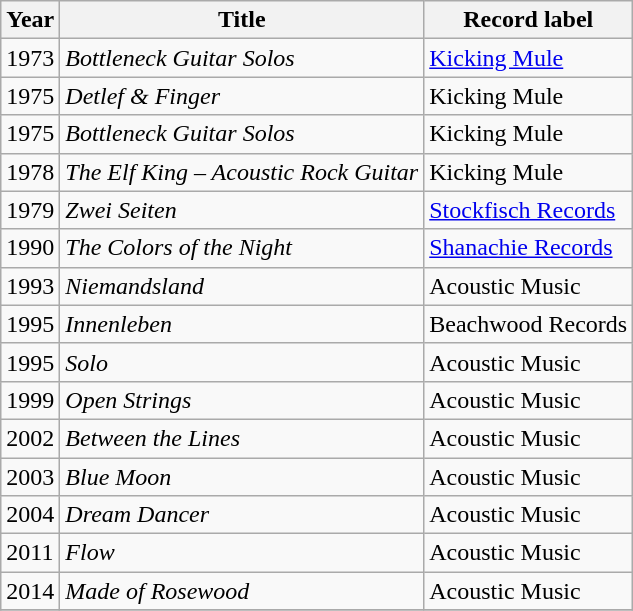<table class="wikitable sortable" border="1">
<tr>
<th>Year</th>
<th>Title</th>
<th>Record label</th>
</tr>
<tr>
<td>1973</td>
<td><em>Bottleneck Guitar Solos</em></td>
<td><a href='#'>Kicking Mule</a></td>
</tr>
<tr>
<td>1975</td>
<td><em>Detlef & Finger</em></td>
<td>Kicking Mule</td>
</tr>
<tr>
<td>1975</td>
<td><em>Bottleneck Guitar Solos</em></td>
<td>Kicking Mule</td>
</tr>
<tr>
<td>1978</td>
<td><em>The Elf King – Acoustic Rock Guitar</em></td>
<td>Kicking Mule</td>
</tr>
<tr>
<td>1979</td>
<td><em>Zwei Seiten</em></td>
<td><a href='#'>Stockfisch Records</a></td>
</tr>
<tr>
<td>1990</td>
<td><em>The Colors of the Night</em></td>
<td><a href='#'>Shanachie Records</a></td>
</tr>
<tr>
<td>1993</td>
<td><em>Niemandsland</em></td>
<td>Acoustic Music</td>
</tr>
<tr>
<td>1995</td>
<td><em>Innenleben</em></td>
<td>Beachwood Records</td>
</tr>
<tr>
<td>1995</td>
<td><em>Solo</em></td>
<td>Acoustic Music</td>
</tr>
<tr>
<td>1999</td>
<td><em>Open Strings</em></td>
<td>Acoustic Music</td>
</tr>
<tr>
<td>2002</td>
<td><em>Between the Lines</em></td>
<td>Acoustic Music</td>
</tr>
<tr>
<td>2003</td>
<td><em>Blue Moon</em></td>
<td>Acoustic Music</td>
</tr>
<tr>
<td>2004</td>
<td><em>Dream Dancer</em></td>
<td>Acoustic Music</td>
</tr>
<tr>
<td>2011</td>
<td><em>Flow</em></td>
<td>Acoustic Music</td>
</tr>
<tr>
<td>2014</td>
<td><em>Made of Rosewood</em></td>
<td>Acoustic Music</td>
</tr>
<tr>
</tr>
</table>
